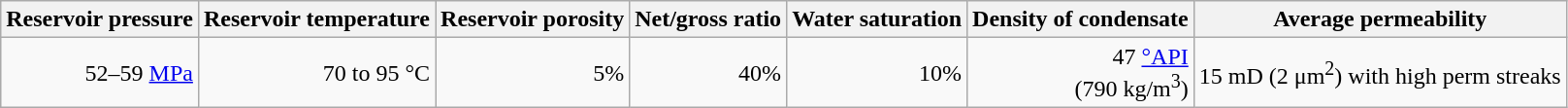<table class="wikitable">
<tr>
<th>Reservoir pressure</th>
<th>Reservoir temperature</th>
<th>Reservoir porosity</th>
<th>Net/gross ratio</th>
<th>Water saturation</th>
<th>Density of condensate</th>
<th>Average permeability</th>
</tr>
<tr>
<td align="right">52–59 <a href='#'>MPa</a></td>
<td align="right">70 to 95 °C</td>
<td align="right">5%</td>
<td align="right">40%</td>
<td align="right">10%</td>
<td align="right">47 <a href='#'>°API</a><br> (790 kg/m<sup>3</sup>)</td>
<td>15 mD (2 μm<sup>2</sup>) with high perm streaks</td>
</tr>
</table>
